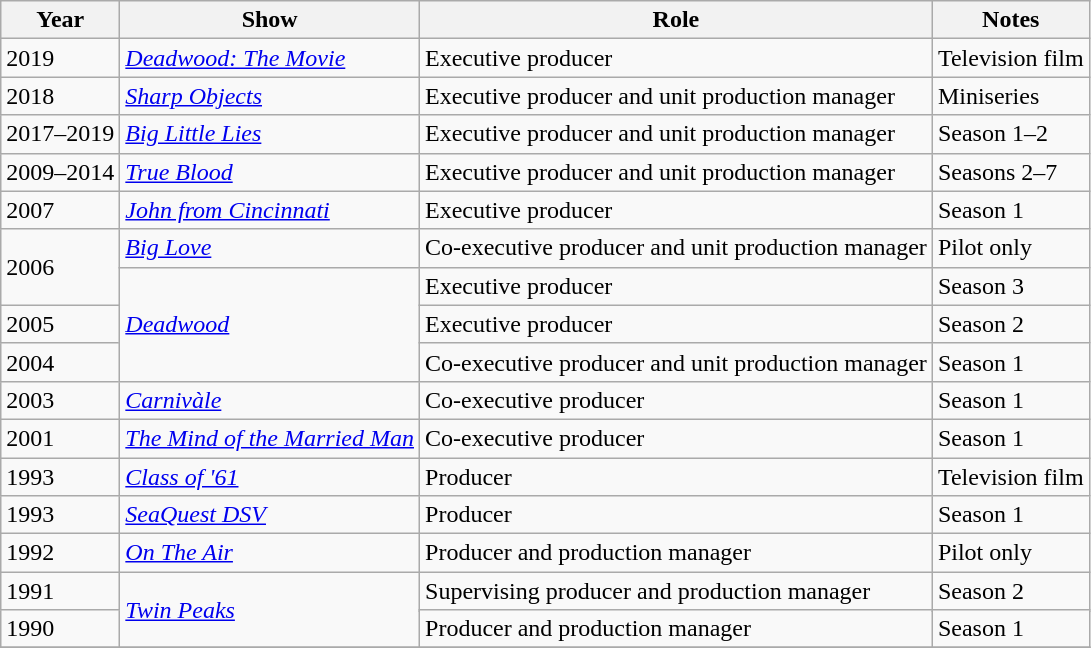<table class="wikitable">
<tr>
<th>Year</th>
<th>Show</th>
<th>Role</th>
<th>Notes</th>
</tr>
<tr>
<td>2019</td>
<td><em><a href='#'>Deadwood: The Movie</a></em></td>
<td>Executive producer</td>
<td>Television film</td>
</tr>
<tr>
<td>2018</td>
<td><em><a href='#'>Sharp Objects</a></em></td>
<td>Executive producer and unit production manager</td>
<td>Miniseries</td>
</tr>
<tr>
<td>2017–2019</td>
<td><em><a href='#'>Big Little Lies</a></em></td>
<td>Executive producer and unit production manager</td>
<td>Season 1–2</td>
</tr>
<tr>
<td>2009–2014</td>
<td><em><a href='#'>True Blood</a></em></td>
<td>Executive producer and unit production manager</td>
<td>Seasons 2–7</td>
</tr>
<tr>
<td>2007</td>
<td><em><a href='#'>John from Cincinnati</a></em></td>
<td>Executive producer</td>
<td>Season 1</td>
</tr>
<tr>
<td rowspan=2>2006</td>
<td><em><a href='#'>Big Love</a></em></td>
<td>Co-executive producer and unit production manager</td>
<td>Pilot only</td>
</tr>
<tr>
<td rowspan=3><em><a href='#'>Deadwood</a></em></td>
<td>Executive producer</td>
<td>Season 3</td>
</tr>
<tr>
<td>2005</td>
<td>Executive producer</td>
<td>Season 2</td>
</tr>
<tr>
<td>2004</td>
<td>Co-executive producer and unit production manager</td>
<td>Season 1</td>
</tr>
<tr>
<td>2003</td>
<td><em><a href='#'>Carnivàle</a></em></td>
<td>Co-executive producer</td>
<td>Season 1</td>
</tr>
<tr>
<td>2001</td>
<td><em><a href='#'>The Mind of the Married Man</a></em></td>
<td>Co-executive producer</td>
<td>Season 1</td>
</tr>
<tr>
<td>1993</td>
<td><em><a href='#'>Class of '61</a></em></td>
<td>Producer</td>
<td>Television film</td>
</tr>
<tr>
<td>1993</td>
<td><em><a href='#'>SeaQuest DSV</a></em></td>
<td>Producer</td>
<td>Season 1</td>
</tr>
<tr>
<td>1992</td>
<td><em><a href='#'>On The Air</a></em></td>
<td>Producer and production manager</td>
<td>Pilot only</td>
</tr>
<tr>
<td>1991</td>
<td rowspan=3><em><a href='#'>Twin Peaks</a></em></td>
<td rowspan=2>Supervising producer and production manager</td>
<td rowspan=2>Season 2</td>
</tr>
<tr>
<td rowspan=2>1990</td>
</tr>
<tr>
<td>Producer and production manager</td>
<td>Season 1</td>
</tr>
<tr>
</tr>
</table>
